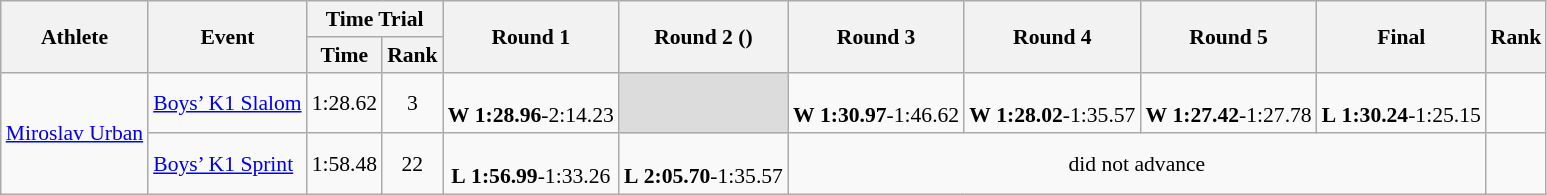<table class="wikitable" style="font-size:90%;">
<tr>
<th rowspan=2>Athlete</th>
<th rowspan=2>Event</th>
<th colspan=2>Time Trial</th>
<th rowspan=2>Round 1</th>
<th rowspan=2>Round 2 ()</th>
<th rowspan=2>Round 3</th>
<th rowspan=2>Round 4</th>
<th rowspan=2>Round 5</th>
<th rowspan=2>Final</th>
<th rowspan=2>Rank</th>
</tr>
<tr>
<th>Time</th>
<th>Rank</th>
</tr>
<tr align=center>
<td align=left rowspan=2><a href='#'>Miroslav Urban</a></td>
<td align=left><a href='#'>Boys’ K1 Slalom</a></td>
<td>1:28.62</td>
<td>3</td>
<td><br><strong>W</strong> <strong>1:28.96</strong>-2:14.23</td>
<td style="background:#dcdcdc;"></td>
<td><br><strong>W</strong> <strong>1:30.97</strong>-1:46.62</td>
<td><br><strong>W</strong> <strong>1:28.02</strong>-1:35.57</td>
<td><br><strong>W</strong> <strong>1:27.42</strong>-1:27.78</td>
<td><br><strong>L</strong> <strong>1:30.24</strong>-1:25.15</td>
<td></td>
</tr>
<tr align=center>
<td align=left><a href='#'>Boys’ K1 Sprint</a></td>
<td>1:58.48</td>
<td>22</td>
<td><br><strong>L</strong> <strong>1:56.99</strong>-1:33.26</td>
<td><br><strong>L</strong> <strong>2:05.70</strong>-1:35.57</td>
<td colspan="4">did not advance</td>
<td></td>
</tr>
</table>
